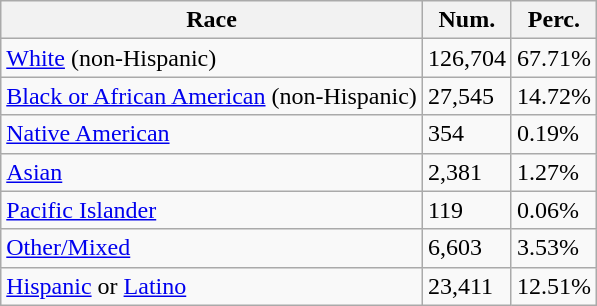<table class="wikitable">
<tr>
<th>Race</th>
<th>Num.</th>
<th>Perc.</th>
</tr>
<tr>
<td><a href='#'>White</a> (non-Hispanic)</td>
<td>126,704</td>
<td>67.71%</td>
</tr>
<tr>
<td><a href='#'>Black or African American</a> (non-Hispanic)</td>
<td>27,545</td>
<td>14.72%</td>
</tr>
<tr>
<td><a href='#'>Native American</a></td>
<td>354</td>
<td>0.19%</td>
</tr>
<tr>
<td><a href='#'>Asian</a></td>
<td>2,381</td>
<td>1.27%</td>
</tr>
<tr>
<td><a href='#'>Pacific Islander</a></td>
<td>119</td>
<td>0.06%</td>
</tr>
<tr>
<td><a href='#'>Other/Mixed</a></td>
<td>6,603</td>
<td>3.53%</td>
</tr>
<tr>
<td><a href='#'>Hispanic</a> or <a href='#'>Latino</a></td>
<td>23,411</td>
<td>12.51%</td>
</tr>
</table>
